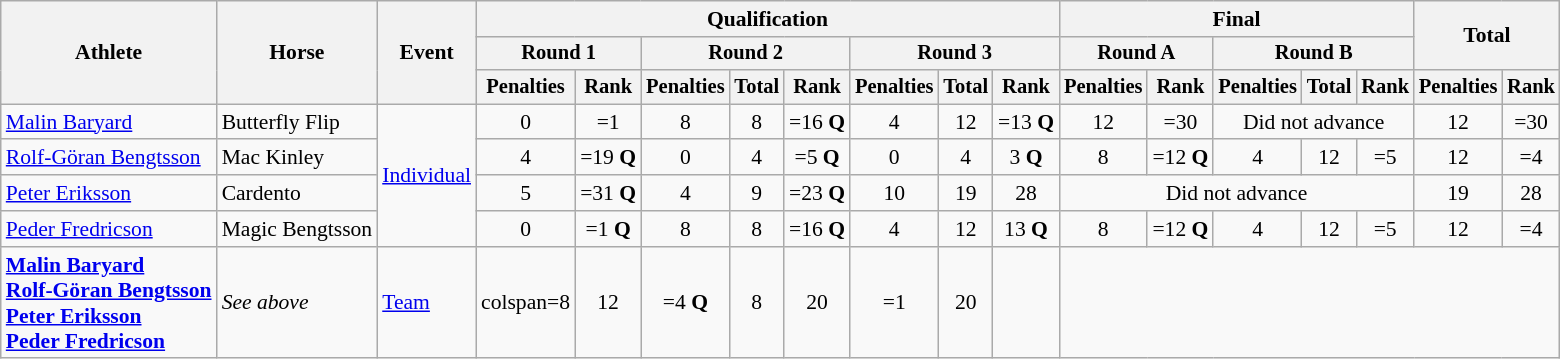<table class="wikitable" style="font-size:90%">
<tr>
<th rowspan="3">Athlete</th>
<th rowspan="3">Horse</th>
<th rowspan="3">Event</th>
<th colspan="8">Qualification</th>
<th colspan="5">Final</th>
<th rowspan=2 colspan="2">Total</th>
</tr>
<tr style="font-size:95%">
<th colspan="2">Round 1</th>
<th colspan="3">Round 2</th>
<th colspan="3">Round 3</th>
<th colspan="2">Round A</th>
<th colspan="3">Round B</th>
</tr>
<tr style="font-size:95%">
<th>Penalties</th>
<th>Rank</th>
<th>Penalties</th>
<th>Total</th>
<th>Rank</th>
<th>Penalties</th>
<th>Total</th>
<th>Rank</th>
<th>Penalties</th>
<th>Rank</th>
<th>Penalties</th>
<th>Total</th>
<th>Rank</th>
<th>Penalties</th>
<th>Rank</th>
</tr>
<tr align=center>
<td align=left><a href='#'>Malin Baryard</a></td>
<td align=left>Butterfly Flip</td>
<td align=left rowspan=4><a href='#'>Individual</a></td>
<td>0</td>
<td>=1</td>
<td>8</td>
<td>8</td>
<td>=16 <strong>Q</strong></td>
<td>4</td>
<td>12</td>
<td>=13 <strong>Q</strong></td>
<td>12</td>
<td>=30</td>
<td colspan=3>Did not advance</td>
<td>12</td>
<td>=30</td>
</tr>
<tr align=center>
<td align=left><a href='#'>Rolf-Göran Bengtsson</a></td>
<td align=left>Mac Kinley</td>
<td>4</td>
<td>=19 <strong>Q</strong></td>
<td>0</td>
<td>4</td>
<td>=5 <strong>Q</strong></td>
<td>0</td>
<td>4</td>
<td>3 <strong>Q</strong></td>
<td>8</td>
<td>=12 <strong>Q</strong></td>
<td>4</td>
<td>12</td>
<td>=5</td>
<td>12</td>
<td>=4</td>
</tr>
<tr align=center>
<td align=left><a href='#'>Peter Eriksson</a></td>
<td align=left>Cardento</td>
<td>5</td>
<td>=31 <strong>Q</strong></td>
<td>4</td>
<td>9</td>
<td>=23 <strong>Q</strong></td>
<td>10</td>
<td>19</td>
<td>28</td>
<td colspan=5>Did not advance</td>
<td>19</td>
<td>28</td>
</tr>
<tr align=center>
<td align=left><a href='#'>Peder Fredricson</a></td>
<td align=left>Magic Bengtsson</td>
<td>0</td>
<td>=1 <strong>Q</strong></td>
<td>8</td>
<td>8</td>
<td>=16 <strong>Q</strong></td>
<td>4</td>
<td>12</td>
<td>13 <strong>Q</strong></td>
<td>8</td>
<td>=12 <strong>Q</strong></td>
<td>4</td>
<td>12</td>
<td>=5</td>
<td>12</td>
<td>=4</td>
</tr>
<tr align=center>
<td align=left><strong><a href='#'>Malin Baryard</a><br><a href='#'>Rolf-Göran Bengtsson</a><br><a href='#'>Peter Eriksson</a><br><a href='#'>Peder Fredricson</a></strong></td>
<td align=left><em>See above</em></td>
<td align=left><a href='#'>Team</a></td>
<td>colspan=8 </td>
<td>12</td>
<td>=4 <strong>Q</strong></td>
<td>8</td>
<td>20</td>
<td>=1</td>
<td>20</td>
<td></td>
</tr>
</table>
